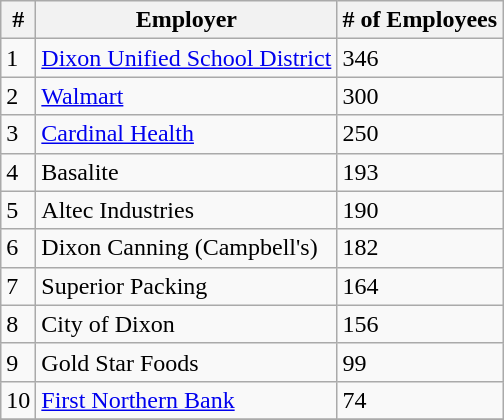<table class="wikitable sortable" border="1">
<tr>
<th>#</th>
<th>Employer</th>
<th># of Employees</th>
</tr>
<tr>
<td>1</td>
<td><a href='#'>Dixon Unified School District</a></td>
<td>346</td>
</tr>
<tr>
<td>2</td>
<td><a href='#'>Walmart</a></td>
<td>300</td>
</tr>
<tr>
<td>3</td>
<td><a href='#'>Cardinal Health</a></td>
<td>250</td>
</tr>
<tr>
<td>4</td>
<td>Basalite</td>
<td>193</td>
</tr>
<tr>
<td>5</td>
<td>Altec Industries</td>
<td>190</td>
</tr>
<tr>
<td>6</td>
<td>Dixon Canning (Campbell's)</td>
<td>182</td>
</tr>
<tr>
<td>7</td>
<td>Superior Packing</td>
<td>164</td>
</tr>
<tr>
<td>8</td>
<td>City of Dixon</td>
<td>156</td>
</tr>
<tr>
<td>9</td>
<td>Gold Star Foods</td>
<td>99</td>
</tr>
<tr>
<td>10</td>
<td><a href='#'>First Northern Bank</a></td>
<td>74</td>
</tr>
<tr>
</tr>
</table>
